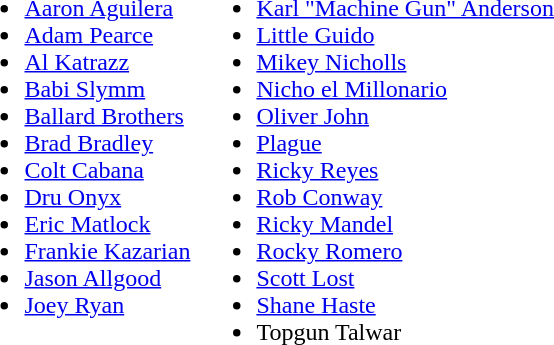<table border="0">
<tr>
<td valign="top"><br><ul><li><a href='#'>Aaron Aguilera</a></li><li><a href='#'>Adam Pearce</a></li><li><a href='#'>Al Katrazz</a></li><li><a href='#'>Babi Slymm</a></li><li><a href='#'>Ballard Brothers</a></li><li><a href='#'>Brad Bradley</a></li><li><a href='#'>Colt Cabana</a></li><li><a href='#'>Dru Onyx</a></li><li><a href='#'>Eric Matlock</a></li><li><a href='#'>Frankie Kazarian</a></li><li><a href='#'>Jason Allgood</a></li><li><a href='#'>Joey Ryan</a></li></ul></td>
<td valign="top"><br><ul><li><a href='#'>Karl "Machine Gun" Anderson</a></li><li><a href='#'>Little Guido</a></li><li><a href='#'>Mikey Nicholls</a></li><li><a href='#'>Nicho el Millonario</a></li><li><a href='#'>Oliver John</a></li><li><a href='#'>Plague</a></li><li><a href='#'>Ricky Reyes</a></li><li><a href='#'>Rob Conway</a></li><li><a href='#'>Ricky Mandel</a></li><li><a href='#'>Rocky Romero</a></li><li><a href='#'>Scott Lost</a></li><li><a href='#'>Shane Haste</a></li><li>Topgun Talwar</li></ul></td>
</tr>
</table>
